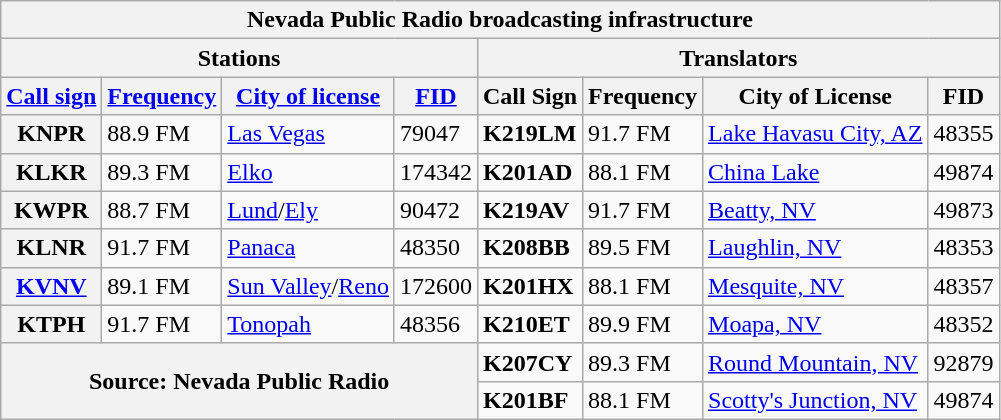<table class="wikitable sortable">
<tr>
<th colspan="8">Nevada Public Radio broadcasting infrastructure</th>
</tr>
<tr>
<th colspan="4">Stations</th>
<th colspan="4">Translators</th>
</tr>
<tr>
<th scope="col"><a href='#'>Call sign</a></th>
<th data-sort-type="number" scope="col"><a href='#'>Frequency</a></th>
<th scope="col"><a href='#'>City of license</a></th>
<th data-sort-type="number" scope="col"><a href='#'>FID</a></th>
<th>Call Sign</th>
<th>Frequency</th>
<th>City of License</th>
<th>FID</th>
</tr>
<tr>
<th><strong>KNPR</strong></th>
<td>88.9 FM</td>
<td><a href='#'>Las Vegas</a></td>
<td>79047</td>
<td><strong>K219LM</strong></td>
<td>91.7 FM</td>
<td><a href='#'>Lake Havasu City, AZ</a></td>
<td>48355</td>
</tr>
<tr>
<th>KLKR</th>
<td>89.3 FM</td>
<td><a href='#'>Elko</a></td>
<td>174342</td>
<td><strong>K201AD</strong></td>
<td>88.1 FM</td>
<td><a href='#'>China Lake</a></td>
<td>49874</td>
</tr>
<tr>
<th scope="row">KWPR</th>
<td>88.7 FM</td>
<td><a href='#'>Lund</a>/<a href='#'>Ely</a></td>
<td>90472</td>
<td><strong>K219AV</strong></td>
<td>91.7 FM</td>
<td><a href='#'>Beatty, NV</a></td>
<td>49873</td>
</tr>
<tr>
<th scope="row">KLNR</th>
<td>91.7 FM</td>
<td><a href='#'>Panaca</a></td>
<td>48350</td>
<td><strong>K208BB</strong></td>
<td>89.5 FM</td>
<td><a href='#'>Laughlin, NV</a></td>
<td>48353</td>
</tr>
<tr>
<th scope="row"><a href='#'>KVNV</a></th>
<td>89.1 FM</td>
<td><a href='#'>Sun Valley</a>/<a href='#'>Reno</a></td>
<td>172600</td>
<td><strong>K201HX</strong></td>
<td>88.1 FM</td>
<td><a href='#'>Mesquite, NV</a></td>
<td>48357</td>
</tr>
<tr>
<th scope="row">KTPH</th>
<td>91.7 FM</td>
<td><a href='#'>Tonopah</a></td>
<td>48356</td>
<td><strong>K210ET</strong></td>
<td>89.9 FM</td>
<td><a href='#'>Moapa, NV</a></td>
<td>48352</td>
</tr>
<tr>
<th colspan="4" rowspan="2"><strong>Source: Nevada Public Radio</strong></th>
<td><strong>K207CY</strong></td>
<td>89.3 FM</td>
<td><a href='#'>Round Mountain, NV</a></td>
<td>92879</td>
</tr>
<tr>
<td><strong>K201BF</strong></td>
<td>88.1 FM</td>
<td><a href='#'>Scotty's Junction, NV</a></td>
<td>49874</td>
</tr>
</table>
